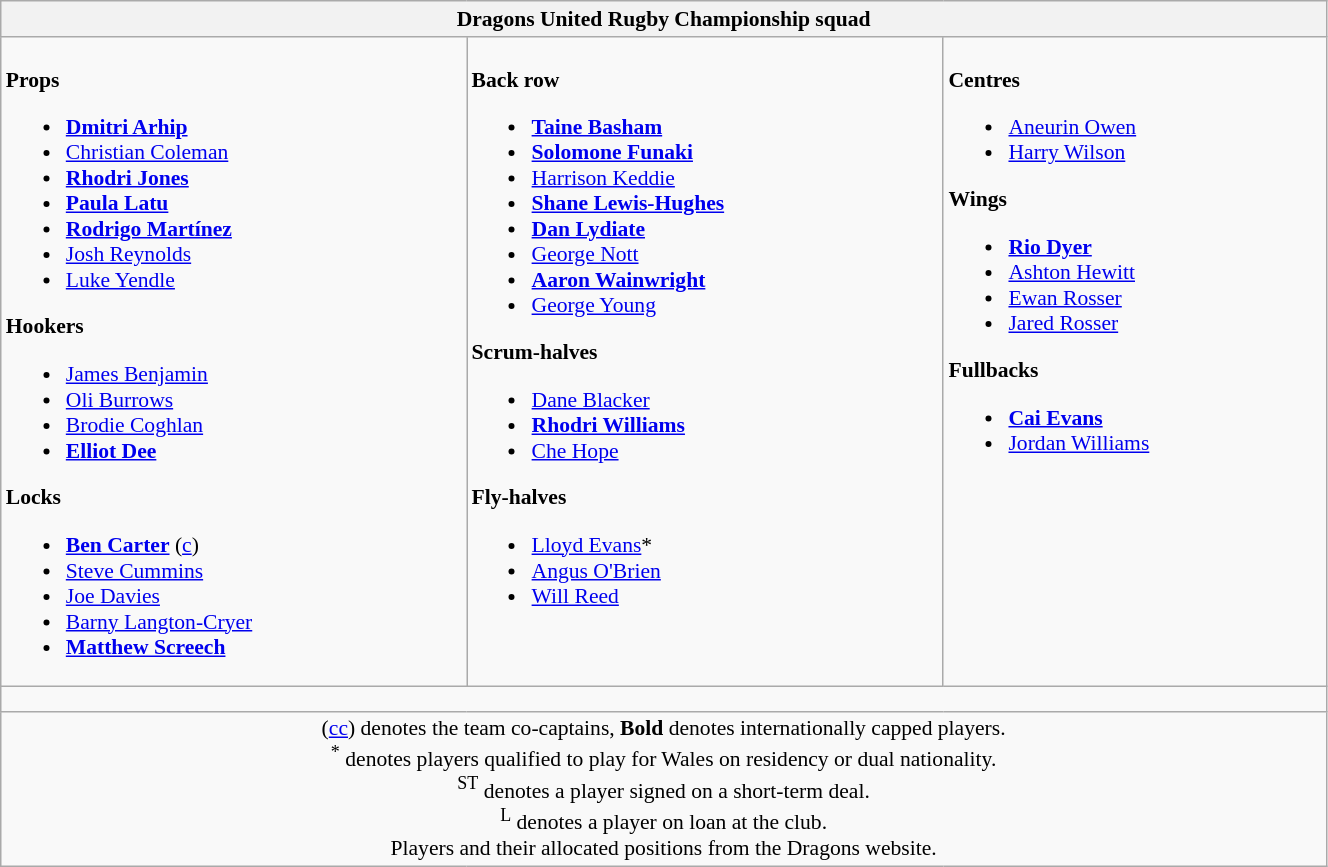<table class="wikitable" style="text-align:left; font-size:90%; width:70%">
<tr>
<th colspan="100%">Dragons United Rugby Championship squad</th>
</tr>
<tr valign="top">
<td><br><strong>Props</strong><ul><li> <strong><a href='#'>Dmitri Arhip</a></strong></li><li> <a href='#'>Christian Coleman</a></li><li> <strong><a href='#'>Rhodri Jones</a></strong></li><li> <strong><a href='#'>Paula Latu</a></strong></li><li> <strong><a href='#'>Rodrigo Martínez</a></strong></li><li> <a href='#'>Josh Reynolds</a></li><li> <a href='#'>Luke Yendle</a></li></ul><strong>Hookers</strong><ul><li> <a href='#'>James Benjamin</a></li><li> <a href='#'>Oli Burrows</a></li><li> <a href='#'>Brodie Coghlan</a></li><li> <strong><a href='#'>Elliot Dee</a></strong></li></ul><strong>Locks</strong><ul><li> <strong><a href='#'>Ben Carter</a></strong> (<a href='#'>c</a>)</li><li> <a href='#'>Steve Cummins</a></li><li> <a href='#'>Joe Davies</a></li><li> <a href='#'>Barny Langton-Cryer</a></li><li> <strong><a href='#'>Matthew Screech</a></strong></li></ul></td>
<td><br><strong>Back row</strong><ul><li> <strong><a href='#'>Taine Basham</a></strong></li><li> <strong><a href='#'>Solomone Funaki</a></strong></li><li> <a href='#'>Harrison Keddie</a></li><li> <strong><a href='#'>Shane Lewis-Hughes</a></strong></li><li> <strong><a href='#'>Dan Lydiate</a></strong></li><li> <a href='#'>George Nott</a></li><li> <strong><a href='#'>Aaron Wainwright</a></strong></li><li> <a href='#'>George Young</a></li></ul><strong>Scrum-halves</strong><ul><li> <a href='#'>Dane Blacker</a></li><li> <strong><a href='#'>Rhodri Williams</a></strong></li><li> <a href='#'>Che Hope</a></li></ul><strong>Fly-halves</strong><ul><li> <a href='#'>Lloyd Evans</a>*</li><li> <a href='#'>Angus O'Brien</a></li><li> <a href='#'>Will Reed</a></li></ul></td>
<td><br><strong>Centres</strong><ul><li> <a href='#'>Aneurin Owen</a></li><li> <a href='#'>Harry Wilson</a></li></ul><strong>Wings</strong><ul><li> <strong><a href='#'>Rio Dyer</a></strong></li><li> <a href='#'>Ashton Hewitt</a></li><li> <a href='#'>Ewan Rosser</a></li><li> <a href='#'>Jared Rosser</a></li></ul><strong>Fullbacks</strong><ul><li> <strong><a href='#'>Cai Evans</a></strong></li><li> <a href='#'>Jordan Williams</a></li></ul></td>
</tr>
<tr>
<td colspan="100%" style="height: 10px;"></td>
</tr>
<tr>
<td colspan="100%" style="text-align:center;">(<a href='#'>cc</a>) denotes the team co-captains, <strong>Bold</strong> denotes internationally capped players. <br> <sup>*</sup> denotes players qualified to play for Wales on residency or dual nationality. <br> <sup>ST</sup> denotes a player signed on a short-term deal. <br> <sup>L</sup> denotes a player on loan at the club.<br> Players and their allocated positions from the Dragons website.</td>
</tr>
</table>
